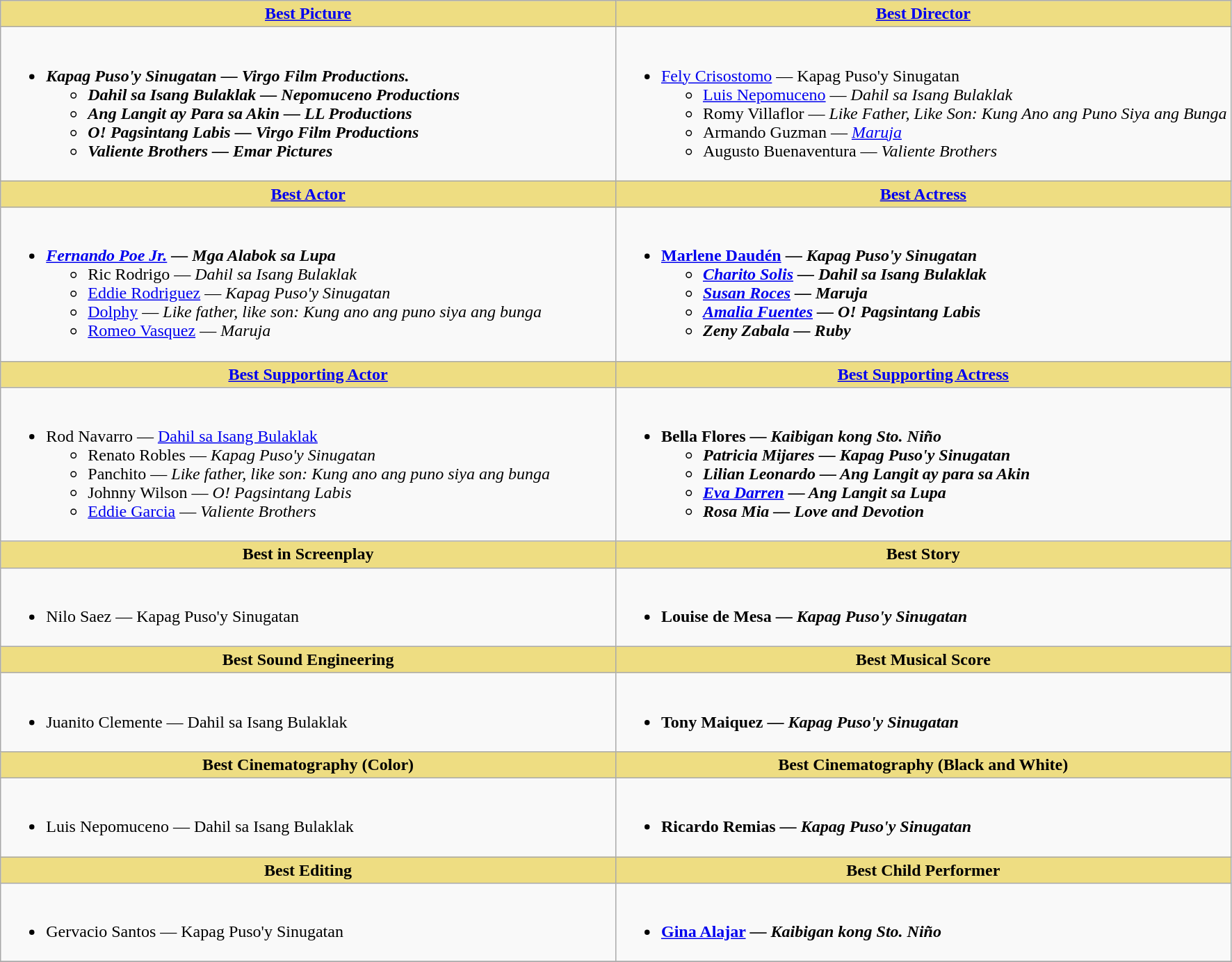<table class=wikitable>
<tr>
<th style="background:#EEDD82; width:50%"><a href='#'>Best Picture</a></th>
<th style="background:#EEDD82; width:50%"><a href='#'>Best Director</a></th>
</tr>
<tr>
<td valign="top"><br><ul><li><strong><em>Kapag Puso'y Sinugatan<em> — Virgo Film Productions.<strong><ul><li>Dahil sa Isang Bulaklak — </em>Nepomuceno Productions<em></li><li>Ang Langit ay Para sa Akin — </em>LL Productions<em></li><li>O! Pagsintang Labis — </em>Virgo Film Productions<em></li><li>Valiente Brothers — </em>Emar Pictures<em></li></ul></li></ul></td>
<td valign="top"><br><ul><li></strong><a href='#'>Fely Crisostomo</a> — </em>Kapag Puso'y Sinugatan</em></strong><ul><li><a href='#'>Luis Nepomuceno</a> — <em>Dahil sa Isang Bulaklak</em></li><li>Romy Villaflor — <em>Like Father, Like Son: Kung Ano ang Puno Siya ang Bunga</em></li><li>Armando Guzman — <em><a href='#'>Maruja</a></em></li><li>Augusto Buenaventura — <em>Valiente Brothers</em></li></ul></li></ul></td>
</tr>
<tr>
<th style="background:#EEDD82; width:50%"><a href='#'>Best Actor</a></th>
<th style="background:#EEDD82; width:50%"><a href='#'>Best Actress</a></th>
</tr>
<tr>
<td valign="top"><br><ul><li><strong><em><a href='#'>Fernando Poe Jr.</a> — Mga Alabok sa Lupa</em></strong><ul><li>Ric Rodrigo — <em>Dahil sa Isang Bulaklak</em></li><li><a href='#'>Eddie Rodriguez</a> — <em>Kapag Puso'y Sinugatan</em></li><li><a href='#'>Dolphy</a> — <em>Like father, like son: Kung ano ang puno siya ang bunga</em></li><li><a href='#'>Romeo Vasquez</a> — <em>Maruja</em></li></ul></li></ul></td>
<td valign="top"><br><ul><li><strong><a href='#'>Marlene Daudén</a> — <em>Kapag Puso'y Sinugatan<strong><em><ul><li><a href='#'>Charito Solis</a> — </em>Dahil sa Isang Bulaklak<em></li><li><a href='#'>Susan Roces</a> — </em> Maruja<em></li><li><a href='#'>Amalia Fuentes</a> — </em>O! Pagsintang Labis<em></li><li>Zeny Zabala — </em>Ruby<em></li></ul></li></ul></td>
</tr>
<tr>
<th style="background:#EEDD82; width:50%"><a href='#'>Best Supporting Actor</a></th>
<th style="background:#EEDD82; width:50%"><a href='#'>Best Supporting Actress</a></th>
</tr>
<tr>
<td valign="top"><br><ul><li></strong>Rod Navarro — </em><a href='#'>Dahil sa Isang Bulaklak</a></em></strong><ul><li>Renato Robles — <em>Kapag Puso'y Sinugatan</em></li><li>Panchito — <em>Like father, like son: Kung ano ang puno siya ang bunga</em></li><li>Johnny Wilson — <em>O! Pagsintang Labis</em></li><li><a href='#'>Eddie Garcia</a> — <em>Valiente Brothers</em></li></ul></li></ul></td>
<td valign="top"><br><ul><li><strong>Bella Flores — <em>Kaibigan kong Sto. Niño<strong><em><ul><li>Patricia Mijares — </em>Kapag Puso'y Sinugatan<em></li><li>Lilian Leonardo — </em>Ang Langit ay para sa Akin<em></li><li><a href='#'>Eva Darren</a> — </em>Ang Langit sa Lupa<em></li><li>Rosa Mia — </em>Love and Devotion<em></li></ul></li></ul></td>
</tr>
<tr>
<th style="background:#EEDD82; width:50%">Best in Screenplay</th>
<th style="background:#EEDD82; width:50%">Best Story</th>
</tr>
<tr>
<td valign="top"><br><ul><li></strong>Nilo Saez — </em>Kapag Puso'y Sinugatan</em></strong></li></ul></td>
<td valign="top"><br><ul><li><strong> Louise de Mesa — <em>Kapag Puso'y Sinugatan<strong><em></li></ul></td>
</tr>
<tr>
<th style="background:#EEDD82; width:50%">Best Sound Engineering</th>
<th style="background:#EEDD82; width:50%">Best Musical Score</th>
</tr>
<tr>
<td valign="top"><br><ul><li></strong> Juanito Clemente — </em>Dahil sa Isang Bulaklak</em></strong></li></ul></td>
<td valign="top"><br><ul><li><strong>Tony Maiquez — <em>Kapag Puso'y Sinugatan<strong><em></li></ul></td>
</tr>
<tr>
<th style="background:#EEDD82; width:50%">Best Cinematography (Color)</th>
<th style="background:#EEDD82; width:50%">Best Cinematography (Black and White)</th>
</tr>
<tr>
<td valign="top"><br><ul><li></strong>Luis Nepomuceno — </em>Dahil sa Isang Bulaklak</em></strong></li></ul></td>
<td valign="top"><br><ul><li><strong>Ricardo Remias  — <em>Kapag Puso'y Sinugatan<strong><em></li></ul></td>
</tr>
<tr>
<th style="background:#EEDD82; width:50%">Best Editing</th>
<th style="background:#EEDD82; width:50%">Best Child Performer</th>
</tr>
<tr>
<td valign="top"><br><ul><li></strong>Gervacio Santos — </em>Kapag Puso'y Sinugatan</em></strong></li></ul></td>
<td valign="top"><br><ul><li><strong><a href='#'>Gina Alajar</a>  — <em>Kaibigan kong Sto. Niño<strong><em></li></ul></td>
</tr>
<tr>
</tr>
</table>
